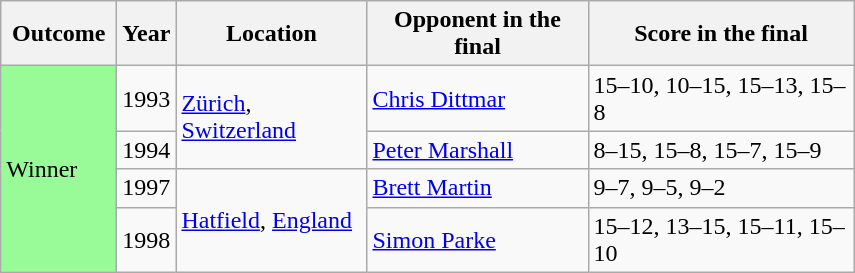<table class="sortable wikitable">
<tr>
<th width="70">Outcome</th>
<th width="30">Year</th>
<th width="120">Location</th>
<th width="140">Opponent in the final</th>
<th width="170">Score in the final</th>
</tr>
<tr>
<td rowspan="4" bgcolor="98FB98">Winner</td>
<td>1993</td>
<td rowspan="2"><a href='#'>Zürich</a>, <a href='#'>Switzerland</a></td>
<td> <a href='#'>Chris Dittmar</a></td>
<td>15–10, 10–15, 15–13, 15–8</td>
</tr>
<tr>
<td>1994</td>
<td> <a href='#'>Peter Marshall</a></td>
<td>8–15, 15–8, 15–7, 15–9</td>
</tr>
<tr>
<td>1997</td>
<td rowspan="2"><a href='#'>Hatfield</a>, <a href='#'>England</a></td>
<td> <a href='#'>Brett Martin</a></td>
<td>9–7, 9–5, 9–2</td>
</tr>
<tr>
<td>1998</td>
<td> <a href='#'>Simon Parke</a></td>
<td>15–12, 13–15, 15–11, 15–10</td>
</tr>
</table>
